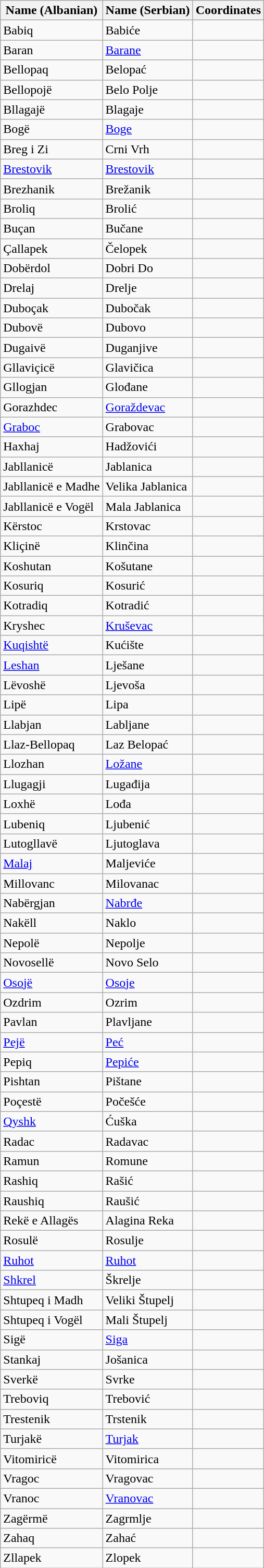<table class="wikitable sortable">
<tr>
<th>Name (Albanian)</th>
<th>Name (Serbian)</th>
<th>Coordinates</th>
</tr>
<tr>
<td>Babiq</td>
<td>Babiće</td>
<td></td>
</tr>
<tr>
<td>Baran</td>
<td><a href='#'>Barane</a></td>
<td></td>
</tr>
<tr>
<td>Bellopaq</td>
<td>Belopać</td>
<td></td>
</tr>
<tr>
<td>Bellopojë</td>
<td>Belo Polje</td>
<td></td>
</tr>
<tr>
<td>Bllagajë</td>
<td>Blagaje</td>
<td></td>
</tr>
<tr>
<td>Bogë</td>
<td><a href='#'>Boge</a></td>
<td></td>
</tr>
<tr>
<td>Breg i Zi</td>
<td>Crni Vrh</td>
<td></td>
</tr>
<tr>
<td><a href='#'>Brestovik</a></td>
<td><a href='#'>Brestovik</a></td>
<td></td>
</tr>
<tr>
<td>Brezhanik</td>
<td>Brežanik</td>
<td></td>
</tr>
<tr>
<td>Broliq</td>
<td>Brolić</td>
<td></td>
</tr>
<tr>
<td>Buçan</td>
<td>Bučane</td>
<td></td>
</tr>
<tr>
<td>Çallapek</td>
<td>Čelopek</td>
<td></td>
</tr>
<tr>
<td>Dobërdol</td>
<td>Dobri Do</td>
<td></td>
</tr>
<tr>
<td>Drelaj</td>
<td>Drelje</td>
<td></td>
</tr>
<tr>
<td>Duboçak</td>
<td>Dubočak</td>
<td></td>
</tr>
<tr>
<td>Dubovë</td>
<td>Dubovo</td>
<td></td>
</tr>
<tr>
<td>Dugaivë</td>
<td>Duganjive</td>
<td></td>
</tr>
<tr>
<td>Gllaviçicë</td>
<td>Glavičica</td>
<td></td>
</tr>
<tr>
<td>Gllogjan</td>
<td>Glođane</td>
<td></td>
</tr>
<tr>
<td>Gorazhdec</td>
<td><a href='#'>Goraždevac</a></td>
<td></td>
</tr>
<tr>
<td><a href='#'>Graboc</a></td>
<td>Grabovac</td>
<td></td>
</tr>
<tr>
<td>Haxhaj</td>
<td>Hadžovići</td>
<td></td>
</tr>
<tr>
<td>Jabllanicë</td>
<td>Jablanica</td>
<td></td>
</tr>
<tr>
<td>Jabllanicë e Madhe</td>
<td>Velika Jablanica</td>
<td></td>
</tr>
<tr>
<td>Jabllanicë e Vogël</td>
<td>Mala Jablanica</td>
<td></td>
</tr>
<tr>
<td>Kërstoc</td>
<td>Krstovac</td>
<td></td>
</tr>
<tr>
<td>Kliçinë</td>
<td>Klinčina</td>
<td></td>
</tr>
<tr>
<td>Koshutan</td>
<td>Košutane</td>
<td></td>
</tr>
<tr>
<td>Kosuriq</td>
<td>Kosurić</td>
<td></td>
</tr>
<tr>
<td>Kotradiq</td>
<td>Kotradić</td>
<td></td>
</tr>
<tr>
<td>Kryshec</td>
<td><a href='#'>Kruševac</a></td>
<td></td>
</tr>
<tr>
<td><a href='#'>Kuqishtë</a></td>
<td>Kućište</td>
<td></td>
</tr>
<tr>
<td><a href='#'>Leshan</a></td>
<td>Lješane</td>
<td></td>
</tr>
<tr>
<td>Lëvoshë</td>
<td>Ljevoša</td>
<td></td>
</tr>
<tr>
<td>Lipë</td>
<td>Lipa</td>
<td></td>
</tr>
<tr>
<td>Llabjan</td>
<td>Labljane</td>
<td></td>
</tr>
<tr>
<td>Llaz-Bellopaq</td>
<td>Laz Belopać</td>
<td></td>
</tr>
<tr>
<td>Llozhan</td>
<td><a href='#'>Ložane</a></td>
<td></td>
</tr>
<tr>
<td>Llugagji</td>
<td>Lugađija</td>
<td></td>
</tr>
<tr>
<td>Loxhë</td>
<td>Lođa</td>
<td></td>
</tr>
<tr>
<td>Lubeniq</td>
<td>Ljubenić</td>
<td></td>
</tr>
<tr>
<td>Lutogllavë</td>
<td>Ljutoglava</td>
<td></td>
</tr>
<tr>
<td><a href='#'>Malaj</a></td>
<td>Maljeviće</td>
<td></td>
</tr>
<tr>
<td>Millovanc</td>
<td>Milovanac</td>
<td></td>
</tr>
<tr>
<td>Nabërgjan</td>
<td><a href='#'>Nabrđe</a></td>
<td></td>
</tr>
<tr>
<td>Nakëll</td>
<td>Naklo</td>
<td></td>
</tr>
<tr>
<td>Nepolë</td>
<td>Nepolje</td>
<td></td>
</tr>
<tr>
<td>Novosellë</td>
<td>Novo Selo</td>
<td></td>
</tr>
<tr>
<td><a href='#'>Osojë</a></td>
<td><a href='#'>Osoje</a></td>
<td></td>
</tr>
<tr>
<td>Ozdrim</td>
<td>Ozrim</td>
<td></td>
</tr>
<tr>
<td>Pavlan</td>
<td>Plavljane</td>
<td></td>
</tr>
<tr>
<td><a href='#'>Pejë</a></td>
<td><a href='#'>Peć</a></td>
<td></td>
</tr>
<tr>
<td>Pepiq</td>
<td><a href='#'>Pepiće</a></td>
<td></td>
</tr>
<tr>
<td>Pishtan</td>
<td>Pištane</td>
<td></td>
</tr>
<tr>
<td>Poçestë</td>
<td>Počešće</td>
<td></td>
</tr>
<tr>
<td><a href='#'>Qyshk</a></td>
<td>Ćuška</td>
<td></td>
</tr>
<tr>
<td>Radac</td>
<td>Radavac</td>
<td></td>
</tr>
<tr>
<td>Ramun</td>
<td>Romune</td>
<td></td>
</tr>
<tr>
<td>Rashiq</td>
<td>Rašić</td>
<td></td>
</tr>
<tr>
<td>Raushiq</td>
<td>Raušić</td>
<td></td>
</tr>
<tr>
<td>Rekë e Allagës</td>
<td>Alagina Reka</td>
<td></td>
</tr>
<tr>
<td>Rosulë</td>
<td>Rosulje</td>
<td></td>
</tr>
<tr>
<td><a href='#'>Ruhot</a></td>
<td><a href='#'>Ruhot</a></td>
<td></td>
</tr>
<tr>
<td><a href='#'>Shkrel</a></td>
<td>Škrelje</td>
<td></td>
</tr>
<tr>
<td>Shtupeq i Madh</td>
<td>Veliki Štupelj</td>
<td></td>
</tr>
<tr>
<td>Shtupeq i Vogël</td>
<td>Mali Štupelj</td>
<td></td>
</tr>
<tr>
<td>Sigë</td>
<td><a href='#'>Siga</a></td>
<td></td>
</tr>
<tr>
<td>Stankaj</td>
<td>Jošanica</td>
<td></td>
</tr>
<tr>
<td>Sverkë</td>
<td>Svrke</td>
<td></td>
</tr>
<tr>
<td>Treboviq</td>
<td>Trebović</td>
<td></td>
</tr>
<tr>
<td>Trestenik</td>
<td>Trstenik</td>
<td></td>
</tr>
<tr>
<td>Turjakë</td>
<td><a href='#'>Turjak</a></td>
<td></td>
</tr>
<tr>
<td>Vitomiricë</td>
<td>Vitomirica</td>
<td></td>
</tr>
<tr>
<td>Vragoc</td>
<td>Vragovac</td>
<td></td>
</tr>
<tr>
<td>Vranoc</td>
<td><a href='#'>Vranovac</a></td>
<td></td>
</tr>
<tr>
<td>Zagërmë</td>
<td>Zagrmlje</td>
<td></td>
</tr>
<tr>
<td>Zahaq</td>
<td>Zahać</td>
<td></td>
</tr>
<tr>
<td>Zllapek</td>
<td>Zlopek</td>
<td></td>
</tr>
</table>
